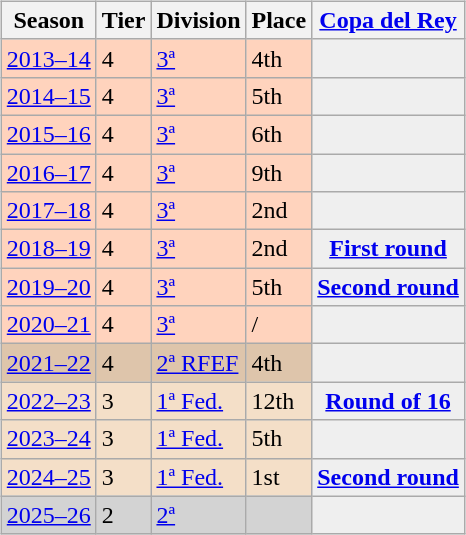<table>
<tr>
<td valign="top" width=0%><br><table class="wikitable">
<tr style="background:#f0f6fa;">
<th>Season</th>
<th>Tier</th>
<th>Division</th>
<th>Place</th>
<th><a href='#'>Copa del Rey</a></th>
</tr>
<tr>
<td style="background:#FFD3BD;"><a href='#'>2013–14</a></td>
<td style="background:#FFD3BD;">4</td>
<td style="background:#FFD3BD;"><a href='#'>3ª</a></td>
<td style="background:#FFD3BD;">4th</td>
<td style="background:#efefef;"></td>
</tr>
<tr>
<td style="background:#FFD3BD;"><a href='#'>2014–15</a></td>
<td style="background:#FFD3BD;">4</td>
<td style="background:#FFD3BD;"><a href='#'>3ª</a></td>
<td style="background:#FFD3BD;">5th</td>
<td style="background:#efefef;"></td>
</tr>
<tr>
<td style="background:#FFD3BD;"><a href='#'>2015–16</a></td>
<td style="background:#FFD3BD;">4</td>
<td style="background:#FFD3BD;"><a href='#'>3ª</a></td>
<td style="background:#FFD3BD;">6th</td>
<td style="background:#efefef;"></td>
</tr>
<tr>
<td style="background:#FFD3BD;"><a href='#'>2016–17</a></td>
<td style="background:#FFD3BD;">4</td>
<td style="background:#FFD3BD;"><a href='#'>3ª</a></td>
<td style="background:#FFD3BD;">9th</td>
<td style="background:#efefef;"></td>
</tr>
<tr>
<td style="background:#FFD3BD;"><a href='#'>2017–18</a></td>
<td style="background:#FFD3BD;">4</td>
<td style="background:#FFD3BD;"><a href='#'>3ª</a></td>
<td style="background:#FFD3BD;">2nd</td>
<th style="background:#efefef;"></th>
</tr>
<tr>
<td style="background:#FFD3BD;"><a href='#'>2018–19</a></td>
<td style="background:#FFD3BD;">4</td>
<td style="background:#FFD3BD;"><a href='#'>3ª</a></td>
<td style="background:#FFD3BD;">2nd</td>
<th style="background:#efefef;"><a href='#'>First round</a></th>
</tr>
<tr>
<td style="background:#FFD3BD;"><a href='#'>2019–20</a></td>
<td style="background:#FFD3BD;">4</td>
<td style="background:#FFD3BD;"><a href='#'>3ª</a></td>
<td style="background:#FFD3BD;">5th</td>
<th style="background:#efefef;"><a href='#'>Second round</a></th>
</tr>
<tr>
<td style="background:#FFD3BD;"><a href='#'>2020–21</a></td>
<td style="background:#FFD3BD;">4</td>
<td style="background:#FFD3BD;"><a href='#'>3ª</a></td>
<td style="background:#FFD3BD;"> / </td>
<th style="background:#efefef;"></th>
</tr>
<tr>
<td style="background:#DEC5AB;"><a href='#'>2021–22</a></td>
<td style="background:#DEC5AB;">4</td>
<td style="background:#DEC5AB;"><a href='#'>2ª RFEF</a></td>
<td style="background:#DEC5AB;">4th</td>
<th style="background:#efefef;"></th>
</tr>
<tr>
<td style="background:#F4DFC8;"><a href='#'>2022–23</a></td>
<td style="background:#F4DFC8;">3</td>
<td style="background:#F4DFC8;"><a href='#'>1ª Fed.</a></td>
<td style="background:#F4DFC8;">12th</td>
<th style="background:#efefef;"><a href='#'>Round of 16</a></th>
</tr>
<tr>
<td style="background:#F4DFC8;"><a href='#'>2023–24</a></td>
<td style="background:#F4DFC8;">3</td>
<td style="background:#F4DFC8;"><a href='#'>1ª Fed.</a></td>
<td style="background:#F4DFC8;">5th</td>
<th style="background:#efefef;"></th>
</tr>
<tr>
<td style="background:#F4DFC8;"><a href='#'>2024–25</a></td>
<td style="background:#F4DFC8;">3</td>
<td style="background:#F4DFC8;"><a href='#'>1ª Fed.</a></td>
<td style="background:#F4DFC8;">1st</td>
<th style="background:#efefef;"><a href='#'>Second round</a></th>
</tr>
<tr>
<td style="background:#D3D3D3;"><a href='#'>2025–26</a></td>
<td style="background:#D3D3D3;">2</td>
<td style="background:#D3D3D3;"><a href='#'>2ª</a></td>
<td style="background:#D3D3D3;"></td>
<th style="background:#efefef;"></th>
</tr>
</table>
</td>
</tr>
</table>
